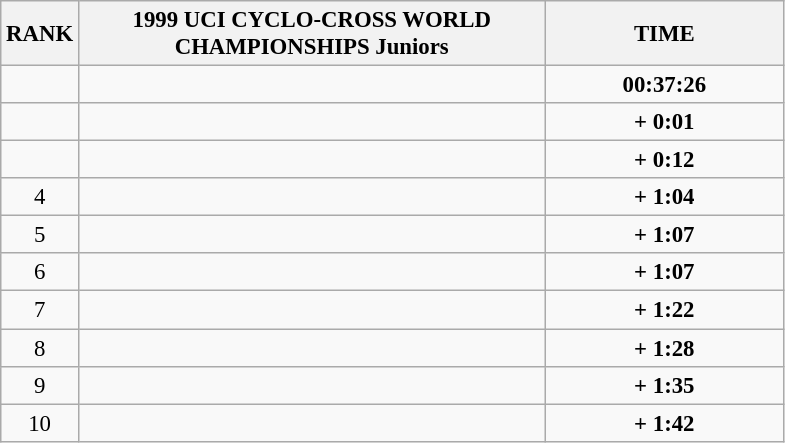<table class="wikitable" style="font-size:95%;">
<tr>
<th>RANK</th>
<th align="left" style="width: 20em">1999 UCI CYCLO-CROSS WORLD CHAMPIONSHIPS Juniors</th>
<th align="left" style="width: 10em">TIME</th>
</tr>
<tr>
<td align="center"></td>
<td></td>
<td align="center"><strong>00:37:26</strong></td>
</tr>
<tr>
<td align="center"></td>
<td></td>
<td align="center"><strong>+ 0:01</strong></td>
</tr>
<tr>
<td align="center"></td>
<td></td>
<td align="center"><strong>+ 0:12</strong></td>
</tr>
<tr>
<td align="center">4</td>
<td></td>
<td align="center"><strong>+ 1:04</strong></td>
</tr>
<tr>
<td align="center">5</td>
<td></td>
<td align="center"><strong>+ 1:07</strong></td>
</tr>
<tr>
<td align="center">6</td>
<td></td>
<td align="center"><strong>+ 1:07</strong></td>
</tr>
<tr>
<td align="center">7</td>
<td></td>
<td align="center"><strong>+ 1:22</strong></td>
</tr>
<tr>
<td align="center">8</td>
<td></td>
<td align="center"><strong>+ 1:28</strong></td>
</tr>
<tr>
<td align="center">9</td>
<td></td>
<td align="center"><strong>+ 1:35</strong></td>
</tr>
<tr>
<td align="center">10</td>
<td></td>
<td align="center"><strong>+ 1:42</strong></td>
</tr>
</table>
